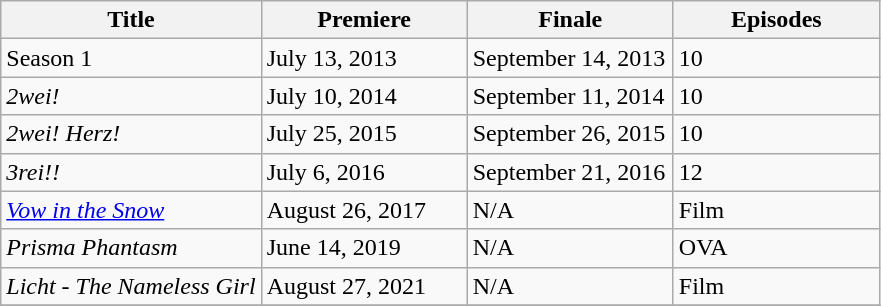<table class="wikitable sortable" style="white-space: nowrap;">
<tr>
<th style="width:160px;">Title</th>
<th style="width:130px;">Premiere</th>
<th style="width:130px;">Finale</th>
<th style="width:130px;">Episodes</th>
</tr>
<tr>
<td>Season 1</td>
<td>July 13, 2013</td>
<td>September 14, 2013</td>
<td>10</td>
</tr>
<tr>
<td><em>2wei!</em></td>
<td>July 10, 2014</td>
<td>September 11, 2014</td>
<td>10</td>
</tr>
<tr>
<td><em>2wei! Herz!</em></td>
<td>July 25, 2015</td>
<td>September 26, 2015</td>
<td>10</td>
</tr>
<tr>
<td><em>3rei!!</em></td>
<td>July 6, 2016</td>
<td>September 21, 2016</td>
<td>12</td>
</tr>
<tr>
<td><em><a href='#'>Vow in the Snow</a></em></td>
<td>August 26, 2017</td>
<td>N/A</td>
<td>Film</td>
</tr>
<tr>
<td><em>Prisma Phantasm</em></td>
<td>June 14, 2019</td>
<td>N/A</td>
<td>OVA</td>
</tr>
<tr>
<td><em>Licht - The Nameless Girl</em></td>
<td>August 27, 2021</td>
<td>N/A</td>
<td>Film</td>
</tr>
<tr>
</tr>
</table>
